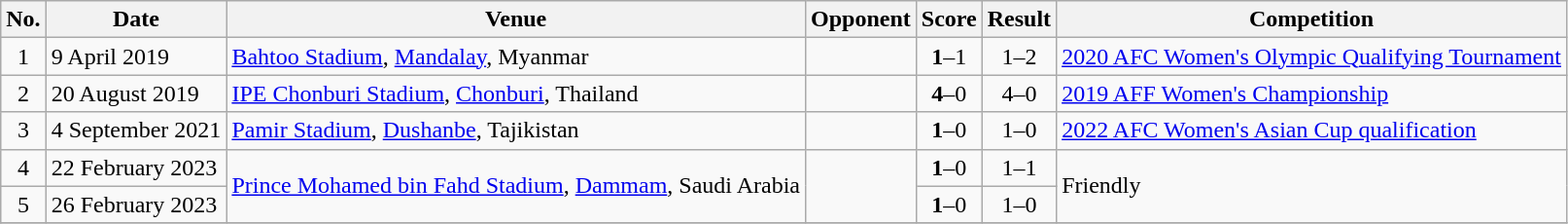<table class="wikitable sortable">
<tr>
<th scope="col">No.</th>
<th scope="col">Date</th>
<th scope="col">Venue</th>
<th scope="col">Opponent</th>
<th scope="col">Score</th>
<th scope="col">Result</th>
<th scope="col">Competition</th>
</tr>
<tr>
<td align=center>1</td>
<td>9 April 2019</td>
<td><a href='#'>Bahtoo Stadium</a>, <a href='#'>Mandalay</a>, Myanmar</td>
<td></td>
<td align=center><strong>1</strong>–1</td>
<td align=center>1–2</td>
<td><a href='#'>2020 AFC Women's Olympic Qualifying Tournament</a></td>
</tr>
<tr>
<td align=center>2</td>
<td>20 August 2019</td>
<td><a href='#'>IPE Chonburi Stadium</a>, <a href='#'>Chonburi</a>, Thailand</td>
<td></td>
<td align=center><strong>4</strong>–0</td>
<td align=center>4–0</td>
<td><a href='#'>2019 AFF Women's Championship</a></td>
</tr>
<tr>
<td align=center>3</td>
<td>4 September 2021</td>
<td><a href='#'>Pamir Stadium</a>, <a href='#'>Dushanbe</a>, Tajikistan</td>
<td></td>
<td align=center><strong>1</strong>–0</td>
<td align=center>1–0</td>
<td><a href='#'>2022 AFC Women's Asian Cup qualification</a></td>
</tr>
<tr>
<td align=center>4</td>
<td>22 February 2023</td>
<td rowspan=2><a href='#'>Prince Mohamed bin Fahd Stadium</a>, <a href='#'>Dammam</a>, Saudi Arabia</td>
<td rowspan=2></td>
<td align=center><strong>1</strong>–0</td>
<td align=center>1–1</td>
<td rowspan=2>Friendly</td>
</tr>
<tr>
<td align=center>5</td>
<td>26 February 2023</td>
<td align=center><strong>1</strong>–0</td>
<td align=center>1–0</td>
</tr>
<tr>
</tr>
</table>
